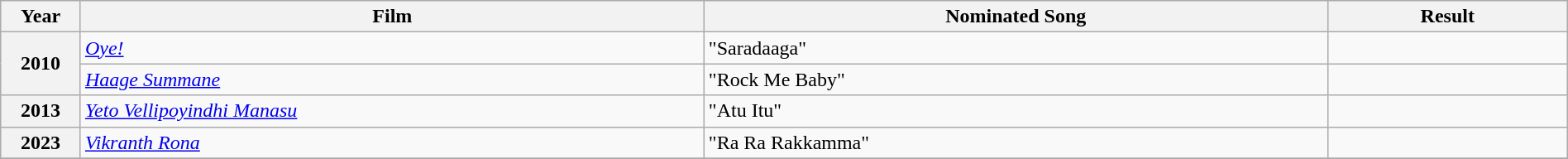<table class="wikitable plainrowheaders" width="100%" textcolor:#000;">
<tr>
<th scope="col" width=5%><strong>Year</strong></th>
<th scope="col" width=39%><strong>Film</strong></th>
<th scope="col" width=39%><strong>Nominated Song</strong></th>
<th scope="col" width=15%><strong>Result</strong></th>
</tr>
<tr>
<th scope="row" rowspan="2">2010</th>
<td><em><a href='#'>Oye!</a></em></td>
<td>"Saradaaga"</td>
<td></td>
</tr>
<tr>
<td><em><a href='#'>Haage Summane</a></em></td>
<td>"Rock Me Baby"</td>
<td></td>
</tr>
<tr>
<th scope="row" rowspan="1">2013</th>
<td><em><a href='#'>Yeto Vellipoyindhi Manasu</a></em></td>
<td>"Atu Itu"</td>
<td></td>
</tr>
<tr>
<th scope="row">2023</th>
<td><em><a href='#'>Vikranth Rona</a></em></td>
<td>"Ra Ra Rakkamma"</td>
<td></td>
</tr>
<tr>
</tr>
</table>
